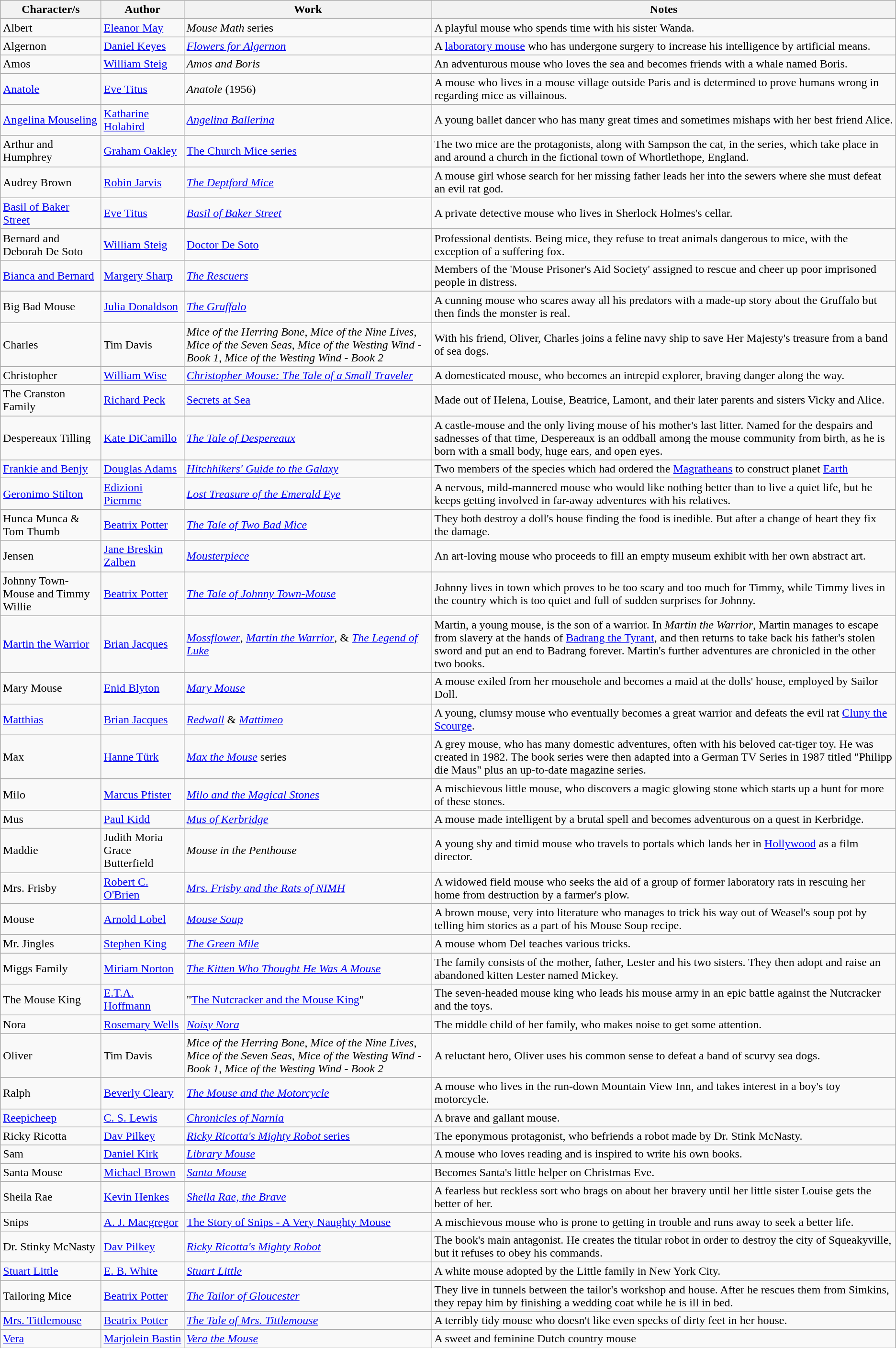<table class="wikitable sortable">
<tr>
<th>Character/s</th>
<th>Author</th>
<th>Work</th>
<th>Notes</th>
</tr>
<tr>
<td>Albert</td>
<td><a href='#'>Eleanor May</a></td>
<td><em>Mouse Math</em> series</td>
<td>A playful mouse who spends time with his sister Wanda.</td>
</tr>
<tr>
<td>Algernon</td>
<td><a href='#'>Daniel Keyes</a></td>
<td><em><a href='#'>Flowers for Algernon</a></em></td>
<td>A <a href='#'>laboratory mouse</a> who has undergone surgery to increase his intelligence by artificial means.</td>
</tr>
<tr>
<td>Amos</td>
<td><a href='#'>William Steig</a></td>
<td><em>Amos and Boris</em></td>
<td>An adventurous mouse who loves the sea and becomes friends with a whale named Boris.</td>
</tr>
<tr>
<td><a href='#'>Anatole</a></td>
<td><a href='#'>Eve Titus</a></td>
<td><em>Anatole</em> (1956)</td>
<td>A mouse who lives in a mouse village outside Paris and is determined to prove humans wrong in regarding mice as villainous.</td>
</tr>
<tr>
<td><a href='#'>Angelina Mouseling</a></td>
<td><a href='#'>Katharine Holabird</a></td>
<td><em><a href='#'>Angelina Ballerina</a></em></td>
<td>A young ballet dancer who has many great times and sometimes mishaps with her best friend Alice.</td>
</tr>
<tr>
<td>Arthur and Humphrey</td>
<td><a href='#'>Graham Oakley</a></td>
<td><a href='#'>The Church Mice series</a></td>
<td>The two mice are the protagonists, along with Sampson the cat, in the series, which take place in and around a church in the fictional town of Whortlethope, England.</td>
</tr>
<tr>
<td>Audrey Brown</td>
<td><a href='#'>Robin Jarvis</a></td>
<td><em><a href='#'>The Deptford Mice</a></em></td>
<td>A mouse girl whose search for her missing father leads her into the sewers where she must defeat an evil rat god.</td>
</tr>
<tr>
<td><a href='#'>Basil of Baker Street</a></td>
<td><a href='#'>Eve Titus</a></td>
<td><em><a href='#'>Basil of Baker Street</a></em></td>
<td>A private detective mouse who lives in Sherlock Holmes's cellar.</td>
</tr>
<tr>
<td>Bernard and Deborah De Soto</td>
<td><a href='#'>William Steig</a></td>
<td><a href='#'>Doctor De Soto</a></td>
<td>Professional dentists. Being mice, they refuse to treat animals dangerous to mice, with the exception of a suffering fox.</td>
</tr>
<tr>
<td><a href='#'>Bianca and Bernard</a></td>
<td><a href='#'>Margery Sharp</a></td>
<td><em><a href='#'>The Rescuers</a></em></td>
<td>Members of the 'Mouse Prisoner's Aid Society' assigned to rescue and cheer up poor imprisoned people in distress.</td>
</tr>
<tr>
<td>Big Bad Mouse</td>
<td><a href='#'>Julia Donaldson</a></td>
<td><em><a href='#'>The Gruffalo</a></em></td>
<td>A cunning mouse who scares away all his predators with a made-up story about the Gruffalo but then finds the monster is real.</td>
</tr>
<tr>
<td>Charles</td>
<td>Tim Davis</td>
<td><em>Mice of the Herring Bone</em>, <em>Mice of the Nine Lives</em>, <em>Mice of the Seven Seas</em>, <em>Mice of the Westing Wind - Book 1</em>, <em>Mice of the Westing Wind - Book 2</em></td>
<td>With his friend, Oliver, Charles joins a feline navy ship to save Her Majesty's treasure from a band of sea dogs.</td>
</tr>
<tr>
<td>Christopher</td>
<td><a href='#'>William Wise</a></td>
<td><em><a href='#'>Christopher Mouse: The Tale of a Small Traveler</a></em></td>
<td>A domesticated mouse, who becomes an intrepid explorer, braving danger along the way.</td>
</tr>
<tr>
<td>The Cranston Family</td>
<td><a href='#'>Richard Peck</a></td>
<td><a href='#'>Secrets at Sea</a></td>
<td>Made out of Helena, Louise, Beatrice, Lamont, and their later parents and sisters Vicky and Alice.</td>
</tr>
<tr>
<td>Despereaux Tilling</td>
<td><a href='#'>Kate DiCamillo</a></td>
<td><em><a href='#'>The Tale of Despereaux</a></em></td>
<td>A castle-mouse and the only living mouse of his mother's last litter. Named for the despairs and sadnesses of that time, Despereaux is an oddball among the mouse community from birth, as he is born with a small body, huge ears, and open eyes.</td>
</tr>
<tr>
<td><a href='#'>Frankie and Benjy</a></td>
<td><a href='#'>Douglas Adams</a></td>
<td><em><a href='#'>Hitchhikers' Guide to the Galaxy</a></em></td>
<td>Two members of the species which had ordered the <a href='#'>Magratheans</a> to construct planet <a href='#'>Earth</a></td>
</tr>
<tr>
<td><a href='#'>Geronimo Stilton</a></td>
<td><a href='#'>Edizioni Piemme</a></td>
<td><em><a href='#'>Lost Treasure of the Emerald Eye</a></em></td>
<td>A nervous, mild-mannered mouse who would like nothing better than to live a quiet life, but he keeps getting involved in far-away adventures with his relatives.</td>
</tr>
<tr>
<td>Hunca Munca & Tom Thumb</td>
<td><a href='#'>Beatrix Potter</a></td>
<td><em><a href='#'>The Tale of Two Bad Mice</a></em></td>
<td>They both destroy a doll's house finding the food is inedible. But after a change of heart they fix the damage.</td>
</tr>
<tr>
<td>Jensen</td>
<td><a href='#'>Jane Breskin Zalben</a></td>
<td><em><a href='#'>Mousterpiece</a></em></td>
<td>An art-loving mouse who proceeds to fill an empty museum exhibit with her own abstract art.</td>
</tr>
<tr>
<td>Johnny Town-Mouse and Timmy Willie</td>
<td><a href='#'>Beatrix Potter</a></td>
<td><em><a href='#'>The Tale of Johnny Town-Mouse</a></em></td>
<td>Johnny lives in town which proves to be too scary and too much for Timmy, while Timmy lives in the country which is too quiet and full of sudden surprises for Johnny.</td>
</tr>
<tr>
<td><a href='#'>Martin the Warrior</a></td>
<td><a href='#'>Brian Jacques</a></td>
<td><em><a href='#'>Mossflower</a></em>, <em><a href='#'>Martin the Warrior</a></em>, & <em><a href='#'>The Legend of Luke</a></em></td>
<td>Martin, a young mouse, is the son of a warrior. In <em>Martin the Warrior</em>, Martin manages to escape from slavery at the hands of <a href='#'>Badrang the Tyrant</a>, and then returns to take back his father's stolen sword and put an end to Badrang forever. Martin's further adventures are chronicled in the other two books.</td>
</tr>
<tr>
<td>Mary Mouse</td>
<td><a href='#'>Enid Blyton</a></td>
<td><em><a href='#'>Mary Mouse</a></em></td>
<td>A mouse exiled from her mousehole and becomes a maid at the dolls' house, employed by Sailor Doll.</td>
</tr>
<tr>
<td><a href='#'>Matthias</a></td>
<td><a href='#'>Brian Jacques</a></td>
<td><em><a href='#'>Redwall</a></em> & <em><a href='#'>Mattimeo</a></em></td>
<td>A young, clumsy mouse who eventually becomes a great warrior and defeats the evil rat <a href='#'>Cluny the Scourge</a>.</td>
</tr>
<tr>
<td>Max</td>
<td><a href='#'>Hanne Türk</a></td>
<td><em><a href='#'>Max the Mouse</a></em> series</td>
<td>A grey mouse, who has many domestic adventures, often with his beloved cat-tiger toy. He was created in 1982. The book series were then adapted into a German TV Series in 1987 titled "Philipp die Maus" plus an up-to-date magazine series.</td>
</tr>
<tr>
<td>Milo</td>
<td><a href='#'>Marcus Pfister</a></td>
<td><em><a href='#'>Milo and the Magical Stones</a></em></td>
<td>A mischievous little mouse, who discovers a magic glowing stone which starts up a hunt for more of these stones.</td>
</tr>
<tr>
<td>Mus</td>
<td><a href='#'>Paul Kidd</a></td>
<td><em><a href='#'>Mus of Kerbridge</a></em></td>
<td>A mouse made intelligent by a brutal spell and becomes adventurous on a quest in Kerbridge.</td>
</tr>
<tr>
<td>Maddie</td>
<td>Judith Moria Grace Butterfield</td>
<td><em>Mouse in the Penthouse</em></td>
<td>A young shy and timid mouse who travels to portals which lands her in <a href='#'>Hollywood</a> as a film director.</td>
</tr>
<tr>
<td>Mrs. Frisby</td>
<td><a href='#'>Robert C. O'Brien</a></td>
<td><em><a href='#'>Mrs. Frisby and the Rats of NIMH</a></em></td>
<td>A widowed field mouse who seeks the aid of a group of former laboratory rats in rescuing her home from destruction by a farmer's plow.</td>
</tr>
<tr>
<td>Mouse</td>
<td><a href='#'>Arnold Lobel</a></td>
<td><em><a href='#'>Mouse Soup</a></em></td>
<td>A brown mouse, very into literature who manages to trick his way out of Weasel's soup pot by telling him stories as a part of his Mouse Soup recipe.</td>
</tr>
<tr>
<td>Mr. Jingles</td>
<td><a href='#'>Stephen King</a></td>
<td><em><a href='#'>The Green Mile</a></em></td>
<td>A mouse whom Del teaches various tricks.</td>
</tr>
<tr>
<td>Miggs Family</td>
<td><a href='#'>Miriam Norton</a></td>
<td><em><a href='#'>The Kitten Who Thought He Was A Mouse</a></em></td>
<td>The family consists of the mother, father, Lester and his two sisters. They then adopt and raise an abandoned kitten Lester named Mickey.</td>
</tr>
<tr>
<td>The Mouse King</td>
<td><a href='#'>E.T.A. Hoffmann</a></td>
<td>"<a href='#'>The Nutcracker and the Mouse King</a>"</td>
<td>The seven-headed mouse king who leads his mouse army in an epic battle against the Nutcracker and the toys.</td>
</tr>
<tr>
<td>Nora</td>
<td><a href='#'>Rosemary Wells</a></td>
<td><em><a href='#'>Noisy Nora</a></em></td>
<td>The middle child of her family, who makes noise to get some attention.</td>
</tr>
<tr>
<td>Oliver</td>
<td>Tim Davis</td>
<td><em>Mice of the Herring Bone</em>, <em>Mice of the Nine Lives</em>, <em>Mice of the Seven Seas</em>, <em>Mice of the Westing Wind - Book 1</em>, <em>Mice of the Westing Wind - Book 2</em></td>
<td>A reluctant hero, Oliver uses his common sense to defeat a band of scurvy sea dogs.</td>
</tr>
<tr>
<td>Ralph</td>
<td><a href='#'>Beverly Cleary</a></td>
<td><em><a href='#'>The Mouse and the Motorcycle</a></em></td>
<td>A mouse who lives in the run-down Mountain View Inn, and takes interest in a boy's toy motorcycle.</td>
</tr>
<tr>
<td><a href='#'>Reepicheep</a></td>
<td><a href='#'>C. S. Lewis</a></td>
<td><em><a href='#'>Chronicles of Narnia</a></em></td>
<td>A brave and gallant mouse.</td>
</tr>
<tr>
<td>Ricky Ricotta</td>
<td><a href='#'>Dav Pilkey</a></td>
<td><a href='#'><em>Ricky Ricotta's Mighty Robot</em> series</a></td>
<td>The eponymous protagonist, who befriends a robot made by Dr. Stink McNasty.</td>
</tr>
<tr>
<td>Sam</td>
<td><a href='#'>Daniel Kirk</a></td>
<td><em><a href='#'>Library Mouse</a></em></td>
<td>A mouse who loves reading and is inspired to write his own books.</td>
</tr>
<tr>
<td>Santa Mouse</td>
<td><a href='#'>Michael Brown</a></td>
<td><em><a href='#'>Santa Mouse</a></em></td>
<td>Becomes Santa's little helper on Christmas Eve.</td>
</tr>
<tr>
<td>Sheila Rae</td>
<td><a href='#'>Kevin Henkes</a></td>
<td><em><a href='#'>Sheila Rae, the Brave</a></em></td>
<td>A fearless but reckless sort who brags on about her bravery until her little sister Louise gets the better of her.</td>
</tr>
<tr>
<td>Snips</td>
<td><a href='#'>A. J. Macgregor</a></td>
<td><a href='#'>The Story of Snips - A Very Naughty Mouse</a></td>
<td>A mischievous mouse who is prone to getting in trouble and runs away to seek a better life.</td>
</tr>
<tr>
<td>Dr. Stinky McNasty</td>
<td><a href='#'>Dav Pilkey</a></td>
<td><em><a href='#'>Ricky Ricotta's Mighty Robot</a></em></td>
<td>The book's main antagonist. He creates the titular robot in order to destroy the city of Squeakyville, but it refuses to obey his commands.</td>
</tr>
<tr>
<td><a href='#'>Stuart Little</a></td>
<td><a href='#'>E. B. White</a></td>
<td><em><a href='#'>Stuart Little</a></em></td>
<td>A white mouse adopted by the Little family in New York City.</td>
</tr>
<tr>
<td>Tailoring Mice</td>
<td><a href='#'>Beatrix Potter</a></td>
<td><em><a href='#'>The Tailor of Gloucester</a></em></td>
<td>They live in tunnels between the tailor's workshop and house. After he rescues them from Simkins, they repay him by finishing a wedding coat while he is ill in bed.</td>
</tr>
<tr>
<td><a href='#'>Mrs. Tittlemouse</a></td>
<td><a href='#'>Beatrix Potter</a></td>
<td><em><a href='#'>The Tale of Mrs. Tittlemouse</a></em></td>
<td>A terribly tidy mouse who doesn't like even specks of dirty feet in her house.</td>
</tr>
<tr>
<td><a href='#'>Vera</a></td>
<td><a href='#'>Marjolein Bastin</a></td>
<td><em><a href='#'>Vera the Mouse</a></em></td>
<td>A sweet and feminine Dutch country mouse</td>
</tr>
</table>
